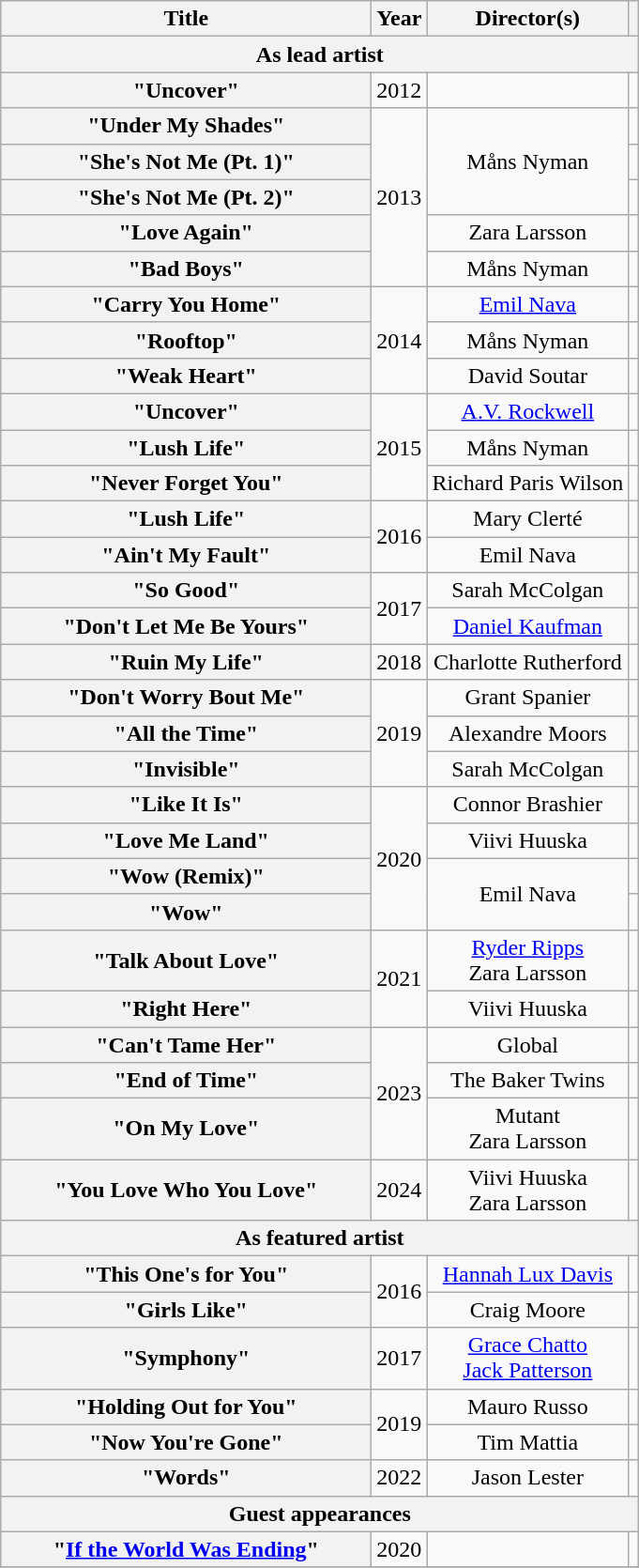<table class="wikitable plainrowheaders" style="text-align:center">
<tr>
<th scope="col" style="width:16em;">Title</th>
<th scope="col" style="width:1em;">Year</th>
<th scope="col">Director(s)</th>
<th scope="col"></th>
</tr>
<tr>
<th scope="col" colspan="4">As lead artist</th>
</tr>
<tr>
<th scope="row">"Uncover"<br></th>
<td>2012</td>
<td></td>
<td></td>
</tr>
<tr>
<th scope="row">"Under My Shades"</th>
<td rowspan="5">2013</td>
<td rowspan="3">Måns Nyman</td>
<td></td>
</tr>
<tr>
<th scope="row">"She's Not Me (Pt. 1)"</th>
<td></td>
</tr>
<tr>
<th scope="row">"She's Not Me (Pt. 2)"</th>
<td></td>
</tr>
<tr>
<th scope="row">"Love Again"</th>
<td>Zara Larsson</td>
<td></td>
</tr>
<tr>
<th scope="row">"Bad Boys"</th>
<td>Måns Nyman</td>
<td></td>
</tr>
<tr>
<th scope="row">"Carry You Home"</th>
<td rowspan="3">2014</td>
<td><a href='#'>Emil Nava</a></td>
<td></td>
</tr>
<tr>
<th scope="row">"Rooftop"</th>
<td>Måns Nyman</td>
<td></td>
</tr>
<tr>
<th scope="row">"Weak Heart"</th>
<td>David Soutar</td>
<td></td>
</tr>
<tr>
<th scope="row">"Uncover"</th>
<td rowspan="3">2015</td>
<td><a href='#'>A.V. Rockwell</a></td>
<td></td>
</tr>
<tr>
<th scope="row">"Lush Life"</th>
<td>Måns Nyman</td>
<td></td>
</tr>
<tr>
<th scope="row">"Never Forget You"<br></th>
<td>Richard Paris Wilson</td>
<td></td>
</tr>
<tr>
<th scope="row">"Lush Life"<br></th>
<td rowspan="2">2016</td>
<td>Mary Clerté</td>
<td></td>
</tr>
<tr>
<th scope="row">"Ain't My Fault"</th>
<td>Emil Nava</td>
<td></td>
</tr>
<tr>
<th scope="row">"So Good"<br></th>
<td rowspan="2">2017</td>
<td>Sarah McColgan</td>
<td></td>
</tr>
<tr>
<th scope="row">"Don't Let Me Be Yours"</th>
<td><a href='#'>Daniel Kaufman</a></td>
<td></td>
</tr>
<tr>
<th scope="row">"Ruin My Life"</th>
<td>2018</td>
<td>Charlotte Rutherford</td>
<td></td>
</tr>
<tr>
<th scope="row">"Don't Worry Bout Me"</th>
<td rowspan="3">2019</td>
<td>Grant Spanier</td>
<td></td>
</tr>
<tr>
<th scope="row">"All the Time"</th>
<td>Alexandre Moors</td>
<td></td>
</tr>
<tr>
<th scope="row">"Invisible"</th>
<td>Sarah McColgan</td>
<td></td>
</tr>
<tr>
<th scope="row">"Like It Is"<br></th>
<td rowspan="4">2020</td>
<td>Connor Brashier</td>
<td></td>
</tr>
<tr>
<th scope="row">"Love Me Land"</th>
<td>Viivi Huuska</td>
<td></td>
</tr>
<tr>
<th scope="row">"Wow (Remix)"<br></th>
<td rowspan="2">Emil Nava</td>
<td></td>
</tr>
<tr>
<th scope="row">"Wow"</th>
<td></td>
</tr>
<tr>
<th scope="row">"Talk About Love"<br></th>
<td rowspan="2">2021</td>
<td><a href='#'>Ryder Ripps</a><br>Zara Larsson</td>
<td></td>
</tr>
<tr>
<th scope="row">"Right Here"<br></th>
<td>Viivi Huuska</td>
<td></td>
</tr>
<tr>
<th scope="row">"Can't Tame Her"</th>
<td rowspan="3">2023</td>
<td>Global</td>
<td></td>
</tr>
<tr>
<th scope="row">"End of Time"</th>
<td>The Baker Twins</td>
<td></td>
</tr>
<tr>
<th scope="row">"On My Love"<br></th>
<td>Mutant<br>Zara Larsson</td>
<td></td>
</tr>
<tr>
<th scope="row">"You Love Who You Love"</th>
<td>2024</td>
<td>Viivi Huuska<br>Zara Larsson</td>
<td></td>
</tr>
<tr>
<th scope="col" colspan="4">As featured artist</th>
</tr>
<tr>
<th scope="row">"This One's for You"<br></th>
<td rowspan="2">2016</td>
<td><a href='#'>Hannah Lux Davis</a></td>
<td></td>
</tr>
<tr>
<th scope="row">"Girls Like"<br></th>
<td>Craig Moore</td>
<td></td>
</tr>
<tr>
<th scope="row">"Symphony"<br></th>
<td>2017</td>
<td><a href='#'>Grace Chatto</a><br><a href='#'>Jack Patterson</a></td>
<td></td>
</tr>
<tr>
<th scope="row">"Holding Out for You"<br></th>
<td rowspan="2">2019</td>
<td>Mauro Russo</td>
<td></td>
</tr>
<tr>
<th scope="row">"Now You're Gone"<br></th>
<td>Tim Mattia</td>
<td></td>
</tr>
<tr>
<th scope="row">"Words"<br></th>
<td>2022</td>
<td>Jason Lester</td>
<td></td>
</tr>
<tr>
<th scope="col" colspan="4">Guest appearances</th>
</tr>
<tr>
<th scope="row">"<a href='#'>If the World Was Ending</a>" <br></th>
<td>2020</td>
<td></td>
<td></td>
</tr>
<tr>
</tr>
</table>
